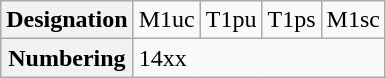<table class="wikitable">
<tr>
<th>Designation</th>
<td>M1uc</td>
<td>T1pu</td>
<td>T1ps</td>
<td>M1sc</td>
</tr>
<tr>
<th>Numbering</th>
<td colspan="4">14xx</td>
</tr>
</table>
